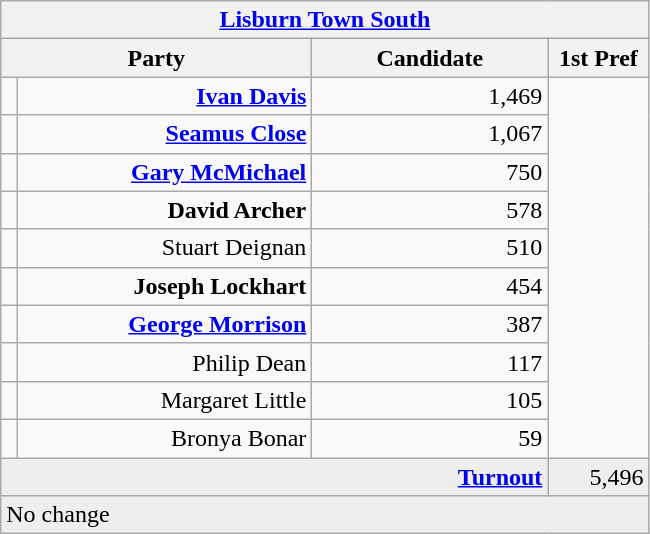<table class="wikitable">
<tr>
<th colspan="4" align="center"><a href='#'>Lisburn Town South</a></th>
</tr>
<tr>
<th colspan="2" align="center" width=200>Party</th>
<th width=150>Candidate</th>
<th width=60>1st Pref</th>
</tr>
<tr>
<td></td>
<td align="right"><strong><a href='#'>Ivan Davis</a></strong></td>
<td align="right">1,469</td>
</tr>
<tr>
<td></td>
<td align="right"><strong><a href='#'>Seamus Close</a></strong></td>
<td align="right">1,067</td>
</tr>
<tr>
<td></td>
<td align="right"><strong><a href='#'>Gary McMichael</a></strong></td>
<td align="right">750</td>
</tr>
<tr>
<td></td>
<td align="right"><strong>David Archer</strong></td>
<td align="right">578</td>
</tr>
<tr>
<td></td>
<td align="right">Stuart Deignan</td>
<td align="right">510</td>
</tr>
<tr>
<td></td>
<td align="right"><strong>Joseph Lockhart</strong></td>
<td align="right">454</td>
</tr>
<tr>
<td></td>
<td align="right"><strong><a href='#'>George Morrison</a></strong></td>
<td align="right">387</td>
</tr>
<tr>
<td></td>
<td align="right">Philip Dean</td>
<td align="right">117</td>
</tr>
<tr>
<td></td>
<td align="right">Margaret Little</td>
<td align="right">105</td>
</tr>
<tr>
<td></td>
<td align="right">Bronya Bonar</td>
<td align="right">59</td>
</tr>
<tr bgcolor="EEEEEE">
<td colspan=3 align="right"><strong><a href='#'>Turnout</a></strong></td>
<td align="right">5,496</td>
</tr>
<tr>
<td colspan=4 bgcolor="EEEEEE">No change</td>
</tr>
</table>
